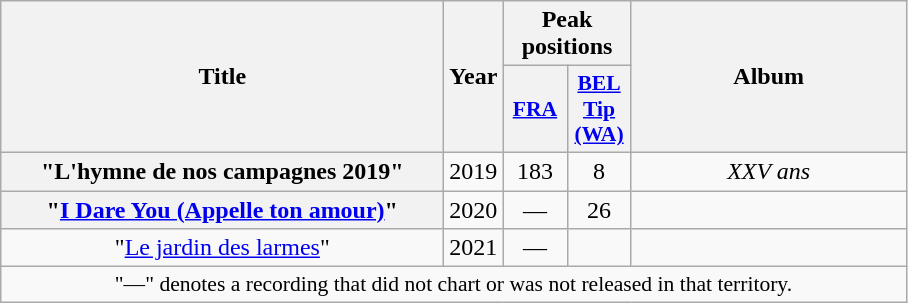<table class="wikitable plainrowheaders" style="text-align: center;">
<tr>
<th scope="col" rowspan="2" style="width:18em;">Title</th>
<th scope="col" rowspan="2" style="width:1em;">Year</th>
<th scope="col" colspan="2">Peak positions</th>
<th scope="col" rowspan="2" style="width:11em;">Album</th>
</tr>
<tr>
<th scope="col" style="width:2.5em;font-size:90%;"><a href='#'>FRA</a><br></th>
<th scope="col" style="width:2.5em;font-size:90%;"><a href='#'>BEL<br>Tip<br>(WA)</a><br></th>
</tr>
<tr>
<th scope="row">"L'hymne de nos campagnes 2019"<br></th>
<td>2019</td>
<td>183</td>
<td>8</td>
<td><em>XXV ans</em></td>
</tr>
<tr>
<th scope="row">"<a href='#'>I Dare You (Appelle ton amour)</a>"<br></th>
<td>2020</td>
<td>—</td>
<td>26</td>
<td></td>
</tr>
<tr>
<td>"<a href='#'>Le jardin des larmes</a>"<br></td>
<td>2021</td>
<td>—</td>
<td></td>
</tr>
<tr>
<td colspan="5" style="font-size:90%">"—" denotes a recording that did not chart or was not released in that territory.</td>
</tr>
</table>
